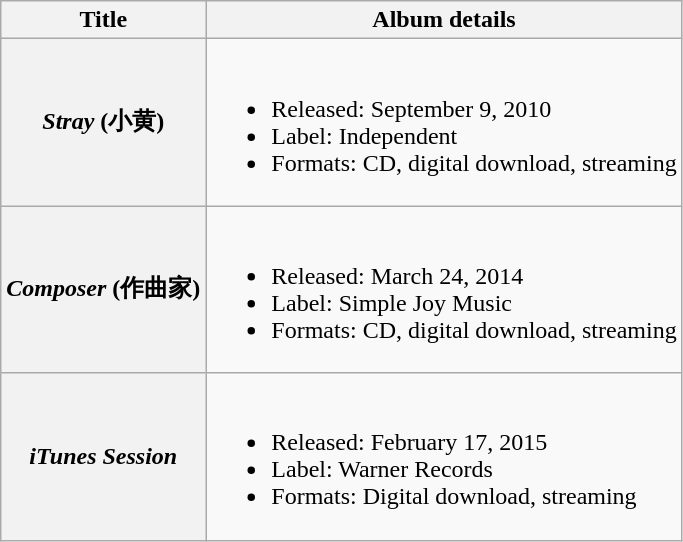<table class="wikitable plainrowheaders" style="text-align:center;">
<tr>
<th>Title</th>
<th>Album details</th>
</tr>
<tr>
<th scope="row"><em>Stray</em> (小黄)</th>
<td align="left"><br><ul><li>Released: September 9, 2010</li><li>Label: Independent</li><li>Formats: CD, digital download, streaming</li></ul></td>
</tr>
<tr>
<th scope="row"><em>Composer</em> (作曲家)</th>
<td align="left"><br><ul><li>Released: March 24, 2014</li><li>Label: Simple Joy Music</li><li>Formats: CD, digital download, streaming</li></ul></td>
</tr>
<tr>
<th scope="row"><em>iTunes Session</em></th>
<td align="left"><br><ul><li>Released: February 17, 2015</li><li>Label: Warner Records</li><li>Formats: Digital download, streaming</li></ul></td>
</tr>
</table>
